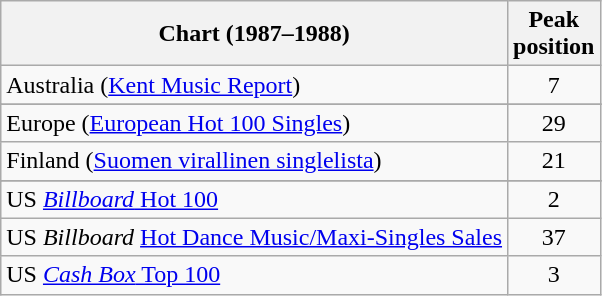<table class="wikitable sortable">
<tr>
<th>Chart (1987–1988)</th>
<th>Peak<br>position</th>
</tr>
<tr>
<td>Australia (<a href='#'>Kent Music Report</a>)</td>
<td align="center">7</td>
</tr>
<tr>
</tr>
<tr>
</tr>
<tr>
<td>Europe (<a href='#'>European Hot 100 Singles</a>)</td>
<td align="center">29</td>
</tr>
<tr>
<td>Finland (<a href='#'>Suomen virallinen singlelista</a>)</td>
<td align="center">21</td>
</tr>
<tr>
</tr>
<tr>
</tr>
<tr>
</tr>
<tr>
</tr>
<tr>
</tr>
<tr>
<td>US  <a href='#'><em>Billboard</em> Hot 100</a></td>
<td style="text-align:center;">2</td>
</tr>
<tr>
<td>US <em>Billboard</em> <a href='#'>Hot Dance Music/Maxi-Singles Sales</a></td>
<td style="text-align:center;">37</td>
</tr>
<tr>
<td>US <a href='#'><em>Cash Box</em> Top 100</a></td>
<td style="text-align:center;">3</td>
</tr>
</table>
